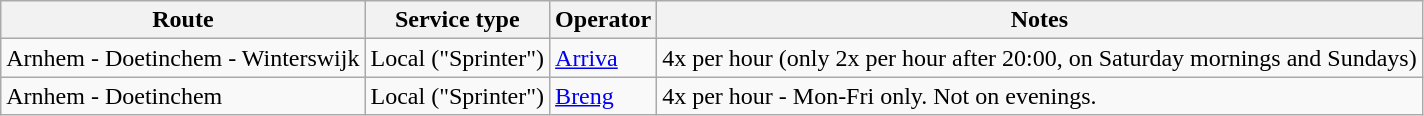<table class="wikitable">
<tr>
<th>Route</th>
<th>Service type</th>
<th>Operator</th>
<th>Notes</th>
</tr>
<tr>
<td>Arnhem - Doetinchem - Winterswijk</td>
<td>Local ("Sprinter")</td>
<td><a href='#'>Arriva</a></td>
<td>4x per hour (only 2x per hour after 20:00, on Saturday mornings and Sundays)</td>
</tr>
<tr>
<td>Arnhem - Doetinchem</td>
<td>Local ("Sprinter")</td>
<td><a href='#'>Breng</a></td>
<td>4x per hour - Mon-Fri only. Not on evenings.</td>
</tr>
</table>
